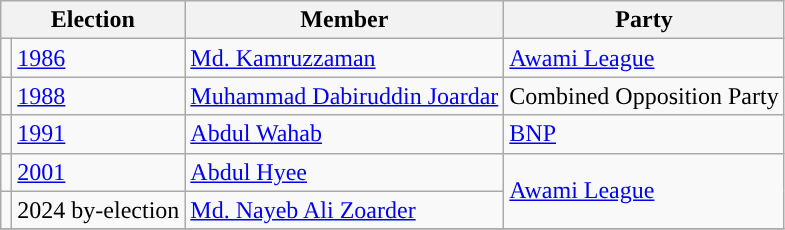<table class="wikitable">
<tr>
<th colspan="2">Election</th>
<th>Member</th>
<th>Party</th>
</tr>
<tr>
<td style="background-color:"></td>
<td><a href='#'>1986</a></td>
<td><a href='#'>Md. Kamruzzaman</a></td>
<td><a href='#'>Awami League</a></td>
</tr>
<tr>
<td></td>
<td><a href='#'>1988</a></td>
<td><a href='#'>Muhammad Dabiruddin Joardar</a></td>
<td>Combined Opposition Party</td>
</tr>
<tr>
<td style="background-color:"></td>
<td><a href='#'>1991</a></td>
<td><a href='#'>Abdul Wahab</a></td>
<td><a href='#'>BNP</a></td>
</tr>
<tr>
<td style="background-color:"></td>
<td><a href='#'>2001</a></td>
<td><a href='#'>Abdul Hyee</a></td>
<td rowspan="2"><a href='#'>Awami League</a></td>
</tr>
<tr>
<td style="background-color:"></td>
<td>2024 by-election</td>
<td><a href='#'>Md. Nayeb Ali Zoarder</a></td>
</tr>
<tr>
</tr>
</table>
